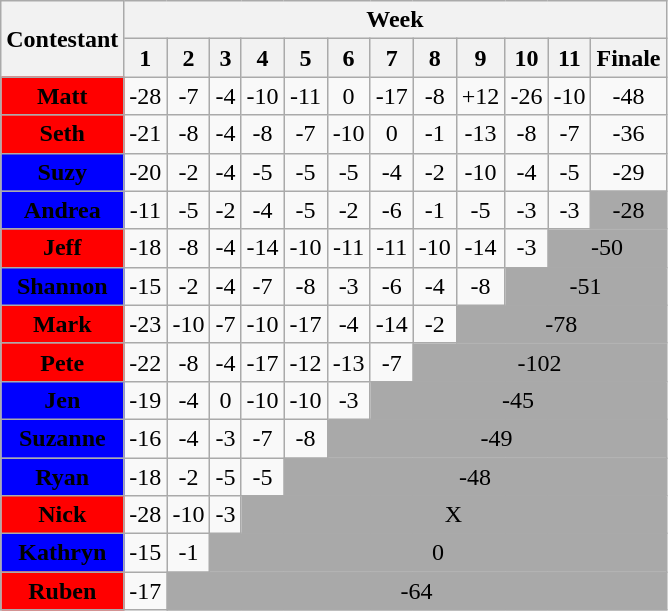<table class="wikitable" style="text-align:center" align="center">
<tr>
<th rowspan=2>Contestant</th>
<th colspan=12>Week</th>
</tr>
<tr>
<th>1</th>
<th>2</th>
<th>3</th>
<th>4</th>
<th>5</th>
<th>6</th>
<th>7</th>
<th>8</th>
<th>9</th>
<th>10</th>
<th>11</th>
<th>Finale</th>
</tr>
<tr>
<td bgcolor="red"><span><strong>Matt</strong></span></td>
<td>-28</td>
<td>-7</td>
<td>-4</td>
<td>-10</td>
<td>-11</td>
<td>0</td>
<td>-17</td>
<td>-8</td>
<td>+12</td>
<td>-26</td>
<td>-10</td>
<td>-48</td>
</tr>
<tr>
<td bgcolor="red"><span><strong>Seth</strong></span></td>
<td>-21</td>
<td>-8</td>
<td>-4</td>
<td>-8</td>
<td>-7</td>
<td>-10</td>
<td>0</td>
<td>-1</td>
<td>-13</td>
<td>-8</td>
<td>-7</td>
<td>-36</td>
</tr>
<tr>
<td bgcolor="blue"><span><strong>Suzy</strong></span></td>
<td>-20</td>
<td>-2</td>
<td>-4</td>
<td>-5</td>
<td>-5</td>
<td>-5</td>
<td>-4</td>
<td>-2</td>
<td>-10</td>
<td>-4</td>
<td>-5</td>
<td>-29</td>
</tr>
<tr>
<td bgcolor="blue"><span><strong>Andrea</strong></span></td>
<td>-11</td>
<td>-5</td>
<td>-2</td>
<td>-4</td>
<td>-5</td>
<td>-2</td>
<td>-6</td>
<td>-1</td>
<td>-5</td>
<td>-3</td>
<td>-3</td>
<td colspan=1 bgcolor="darkgray">-28</td>
</tr>
<tr>
<td bgcolor="red"><span><strong>Jeff</strong></span></td>
<td>-18</td>
<td>-8</td>
<td>-4</td>
<td>-14</td>
<td>-10</td>
<td>-11</td>
<td>-11</td>
<td>-10</td>
<td>-14</td>
<td>-3</td>
<td colspan=2 bgcolor="darkgray">-50</td>
</tr>
<tr>
<td bgcolor="blue"><span><strong>Shannon</strong></span></td>
<td>-15</td>
<td>-2</td>
<td>-4</td>
<td>-7</td>
<td>-8</td>
<td>-3</td>
<td>-6</td>
<td>-4</td>
<td>-8</td>
<td colspan=3 bgcolor="darkgray">-51</td>
</tr>
<tr>
<td bgcolor="red"><span><strong>Mark</strong></span></td>
<td>-23</td>
<td>-10</td>
<td>-7</td>
<td>-10</td>
<td>-17</td>
<td>-4</td>
<td>-14</td>
<td>-2</td>
<td colspan=4 bgcolor="darkgray">-78</td>
</tr>
<tr>
<td bgcolor="red"><span><strong>Pete</strong></span></td>
<td>-22</td>
<td>-8</td>
<td>-4</td>
<td>-17</td>
<td>-12</td>
<td>-13</td>
<td>-7</td>
<td colspan=5 bgcolor="darkgray">-102</td>
</tr>
<tr>
<td bgcolor="blue"><span><strong>Jen</strong></span></td>
<td>-19</td>
<td>-4</td>
<td>0</td>
<td>-10</td>
<td>-10</td>
<td>-3</td>
<td colspan=6 bgcolor="darkgray">-45</td>
</tr>
<tr>
<td bgcolor="blue"><span><strong>Suzanne</strong></span></td>
<td>-16</td>
<td>-4</td>
<td>-3</td>
<td>-7</td>
<td>-8</td>
<td colspan=7 bgcolor="darkgray">-49</td>
</tr>
<tr>
<td bgcolor="blue"><span><strong>Ryan</strong></span></td>
<td>-18</td>
<td>-2</td>
<td>-5</td>
<td>-5</td>
<td colspan=8 bgcolor="darkgray">-48</td>
</tr>
<tr>
<td bgcolor="red"><span><strong>Nick</strong></span></td>
<td>-28</td>
<td>-10</td>
<td>-3</td>
<td colspan=9 bgcolor="darkgray">X</td>
</tr>
<tr>
<td bgcolor="blue"><span><strong>Kathryn</strong></span></td>
<td>-15</td>
<td>-1</td>
<td colspan=10 bgcolor="darkgray">0</td>
</tr>
<tr>
<td bgcolor="red"><span><strong>Ruben</strong></span></td>
<td>-17</td>
<td colspan=11 bgcolor="darkgray">-64</td>
</tr>
</table>
